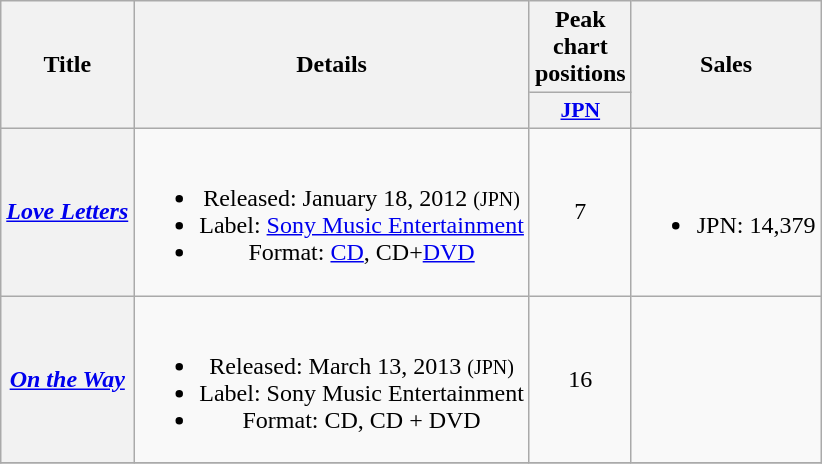<table class="wikitable plainrowheaders" style="text-align:center;">
<tr>
<th scope="col" rowspan="2">Title</th>
<th scope="col" rowspan="2">Details</th>
<th colspan="1">Peak chart positions</th>
<th scope="col" rowspan="2">Sales</th>
</tr>
<tr>
<th scope="col" style="width:3em;font-size:90%;"><a href='#'>JPN</a><br></th>
</tr>
<tr>
<th scope="row"><em><a href='#'>Love Letters</a></em></th>
<td><br><ul><li>Released: January 18, 2012 <small>(JPN)</small></li><li>Label: <a href='#'>Sony Music Entertainment</a></li><li>Format: <a href='#'>CD</a>, CD+<a href='#'>DVD</a></li></ul></td>
<td>7</td>
<td><br><ul><li>JPN: 14,379</li></ul></td>
</tr>
<tr>
<th scope="row"><em><a href='#'>On the Way</a></em></th>
<td><br><ul><li>Released: March 13, 2013 <small>(JPN)</small></li><li>Label: Sony Music Entertainment</li><li>Format: CD, CD + DVD</li></ul></td>
<td>16</td>
<td></td>
</tr>
<tr>
</tr>
</table>
